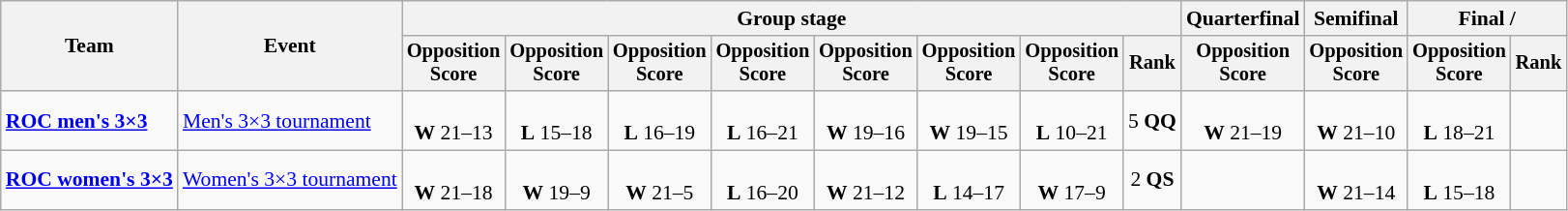<table class="wikitable" style="text-align:center; font-size:90%">
<tr>
<th rowspan=2>Team</th>
<th rowspan=2>Event</th>
<th colspan=8>Group stage</th>
<th>Quarterfinal</th>
<th>Semifinal</th>
<th colspan=2>Final / </th>
</tr>
<tr style="font-size:95%">
<th>Opposition<br>Score</th>
<th>Opposition<br>Score</th>
<th>Opposition<br>Score</th>
<th>Opposition<br>Score</th>
<th>Opposition<br>Score</th>
<th>Opposition<br>Score</th>
<th>Opposition<br>Score</th>
<th>Rank</th>
<th>Opposition<br>Score</th>
<th>Opposition<br>Score</th>
<th>Opposition<br>Score</th>
<th>Rank</th>
</tr>
<tr>
<td align=left><strong><a href='#'>ROC men's 3×3</a></strong></td>
<td align=left><a href='#'>Men's 3×3 tournament</a></td>
<td><br><strong>W</strong> 21–13</td>
<td><br><strong>L</strong> 15–18</td>
<td><br><strong>L</strong> 16–19</td>
<td><br><strong>L</strong> 16–21</td>
<td><br><strong>W</strong> 19–16</td>
<td><br><strong>W</strong> 19–15</td>
<td><br><strong>L</strong> 10–21</td>
<td>5 <strong>QQ</strong></td>
<td><br><strong>W</strong> 21–19</td>
<td><br><strong>W</strong> 21–10</td>
<td><br><strong>L</strong> 18–21</td>
<td></td>
</tr>
<tr>
<td align=left><strong><a href='#'>ROC women's 3×3</a></strong></td>
<td align=left><a href='#'>Women's 3×3 tournament</a></td>
<td><br><strong>W</strong> 21–18</td>
<td><br><strong>W</strong> 19–9</td>
<td><br><strong>W</strong> 21–5</td>
<td><br><strong>L</strong> 16–20</td>
<td><br><strong>W</strong> 21–12</td>
<td><br><strong>L</strong> 14–17</td>
<td><br><strong>W</strong> 17–9</td>
<td>2 <strong>QS</strong></td>
<td></td>
<td><br><strong>W</strong> 21–14</td>
<td><br><strong>L</strong> 15–18</td>
<td></td>
</tr>
</table>
